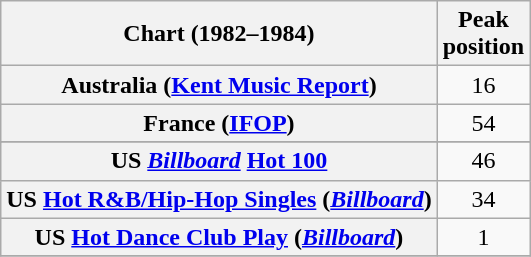<table class="wikitable sortable plainrowheaders" style="text-align:center;">
<tr>
<th scope="col">Chart (1982–1984)</th>
<th scope="col">Peak<br>position</th>
</tr>
<tr>
<th scope="row">Australia (<a href='#'>Kent Music Report</a>)</th>
<td>16</td>
</tr>
<tr>
<th scope="row">France (<a href='#'>IFOP</a>)</th>
<td>54</td>
</tr>
<tr>
</tr>
<tr>
</tr>
<tr>
</tr>
<tr>
</tr>
<tr>
</tr>
<tr>
</tr>
<tr>
<th scope="row">US <em><a href='#'>Billboard</a></em> <a href='#'>Hot 100</a></th>
<td>46</td>
</tr>
<tr>
<th scope="row">US <a href='#'>Hot R&B/Hip-Hop Singles</a> (<em><a href='#'>Billboard</a></em>)</th>
<td>34</td>
</tr>
<tr>
<th scope="row">US <a href='#'>Hot Dance Club Play</a> (<em><a href='#'>Billboard</a></em>)</th>
<td>1</td>
</tr>
<tr>
</tr>
</table>
